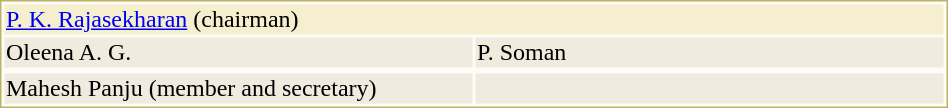<table style="width:50%;border: 1px solid #BEB168;background-color:#FDFCF6;">
<tr>
<td colspan="2" style="background-color:#F5EFD0;"> <a href='#'>P. K. Rajasekharan</a> (chairman)</td>
</tr>
<tr style="background-color:#F0EADF;">
<td style="width:50%"> Oleena A. G.</td>
<td style="width:50%"> P. Soman</td>
</tr>
<tr style="vertical-align:top;">
</tr>
<tr style="background-color:#F0EADF;">
<td style="width:50%"> Mahesh Panju (member and secretary)</td>
<td style="width:50%"></td>
</tr>
</table>
